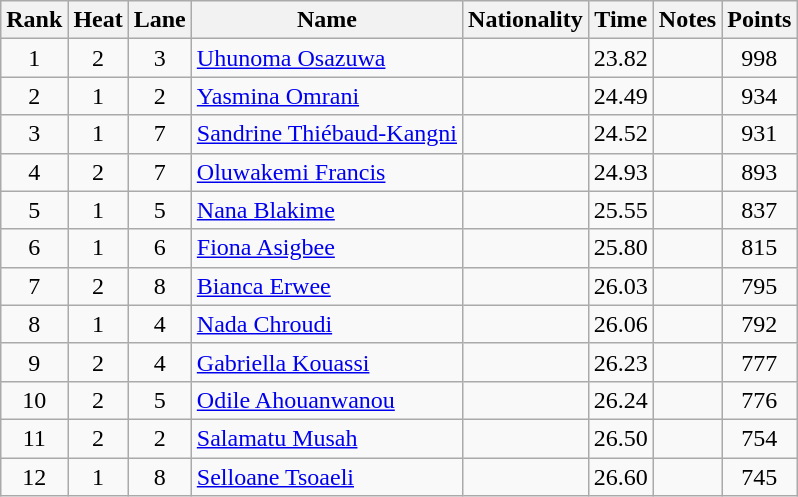<table class="wikitable sortable" style="text-align:center">
<tr>
<th>Rank</th>
<th>Heat</th>
<th>Lane</th>
<th>Name</th>
<th>Nationality</th>
<th>Time</th>
<th>Notes</th>
<th>Points</th>
</tr>
<tr>
<td>1</td>
<td>2</td>
<td>3</td>
<td align="left"><a href='#'>Uhunoma Osazuwa</a></td>
<td align=left></td>
<td>23.82</td>
<td></td>
<td>998</td>
</tr>
<tr>
<td>2</td>
<td>1</td>
<td>2</td>
<td align="left"><a href='#'>Yasmina Omrani</a></td>
<td align=left></td>
<td>24.49</td>
<td></td>
<td>934</td>
</tr>
<tr>
<td>3</td>
<td>1</td>
<td>7</td>
<td align="left"><a href='#'>Sandrine Thiébaud-Kangni</a></td>
<td align=left></td>
<td>24.52</td>
<td></td>
<td>931</td>
</tr>
<tr>
<td>4</td>
<td>2</td>
<td>7</td>
<td align="left"><a href='#'>Oluwakemi Francis</a></td>
<td align=left></td>
<td>24.93</td>
<td></td>
<td>893</td>
</tr>
<tr>
<td>5</td>
<td>1</td>
<td>5</td>
<td align="left"><a href='#'>Nana Blakime</a></td>
<td align=left></td>
<td>25.55</td>
<td></td>
<td>837</td>
</tr>
<tr>
<td>6</td>
<td>1</td>
<td>6</td>
<td align="left"><a href='#'>Fiona Asigbee</a></td>
<td align=left></td>
<td>25.80</td>
<td></td>
<td>815</td>
</tr>
<tr>
<td>7</td>
<td>2</td>
<td>8</td>
<td align="left"><a href='#'>Bianca Erwee</a></td>
<td align=left></td>
<td>26.03</td>
<td></td>
<td>795</td>
</tr>
<tr>
<td>8</td>
<td>1</td>
<td>4</td>
<td align="left"><a href='#'>Nada Chroudi</a></td>
<td align=left></td>
<td>26.06</td>
<td></td>
<td>792</td>
</tr>
<tr>
<td>9</td>
<td>2</td>
<td>4</td>
<td align="left"><a href='#'>Gabriella Kouassi</a></td>
<td align=left></td>
<td>26.23</td>
<td></td>
<td>777</td>
</tr>
<tr>
<td>10</td>
<td>2</td>
<td>5</td>
<td align="left"><a href='#'>Odile Ahouanwanou</a></td>
<td align=left></td>
<td>26.24</td>
<td></td>
<td>776</td>
</tr>
<tr>
<td>11</td>
<td>2</td>
<td>2</td>
<td align="left"><a href='#'>Salamatu Musah</a></td>
<td align=left></td>
<td>26.50</td>
<td></td>
<td>754</td>
</tr>
<tr>
<td>12</td>
<td>1</td>
<td>8</td>
<td align="left"><a href='#'>Selloane Tsoaeli</a></td>
<td align=left></td>
<td>26.60</td>
<td></td>
<td>745</td>
</tr>
</table>
